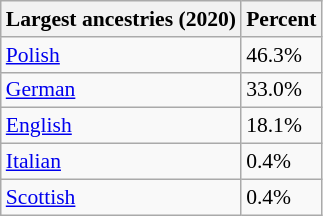<table class="wikitable sortable collapsible" style="font-size: 90%;">
<tr>
<th>Largest ancestries (2020) </th>
<th>Percent</th>
</tr>
<tr>
<td><a href='#'>Polish</a> </td>
<td>46.3%</td>
</tr>
<tr>
<td><a href='#'>German</a> </td>
<td>33.0%</td>
</tr>
<tr>
<td><a href='#'>English</a> </td>
<td>18.1%</td>
</tr>
<tr>
<td><a href='#'>Italian</a>  </td>
<td>0.4%</td>
</tr>
<tr>
<td><a href='#'>Scottish</a> </td>
<td>0.4%</td>
</tr>
</table>
